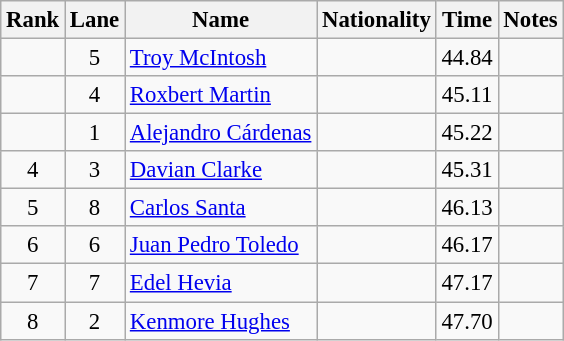<table class="wikitable sortable" style="text-align:center;font-size:95%">
<tr>
<th>Rank</th>
<th>Lane</th>
<th>Name</th>
<th>Nationality</th>
<th>Time</th>
<th>Notes</th>
</tr>
<tr>
<td></td>
<td>5</td>
<td align=left><a href='#'>Troy McIntosh</a></td>
<td align=left></td>
<td>44.84</td>
<td></td>
</tr>
<tr>
<td></td>
<td>4</td>
<td align=left><a href='#'>Roxbert Martin</a></td>
<td align=left></td>
<td>45.11</td>
<td></td>
</tr>
<tr>
<td></td>
<td>1</td>
<td align=left><a href='#'>Alejandro Cárdenas</a></td>
<td align=left></td>
<td>45.22</td>
<td></td>
</tr>
<tr>
<td>4</td>
<td>3</td>
<td align=left><a href='#'>Davian Clarke</a></td>
<td align=left></td>
<td>45.31</td>
<td></td>
</tr>
<tr>
<td>5</td>
<td>8</td>
<td align=left><a href='#'>Carlos Santa</a></td>
<td align=left></td>
<td>46.13</td>
<td></td>
</tr>
<tr>
<td>6</td>
<td>6</td>
<td align=left><a href='#'>Juan Pedro Toledo</a></td>
<td align=left></td>
<td>46.17</td>
<td></td>
</tr>
<tr>
<td>7</td>
<td>7</td>
<td align=left><a href='#'>Edel Hevia</a></td>
<td align=left></td>
<td>47.17</td>
<td></td>
</tr>
<tr>
<td>8</td>
<td>2</td>
<td align=left><a href='#'>Kenmore Hughes</a></td>
<td align=left></td>
<td>47.70</td>
<td></td>
</tr>
</table>
